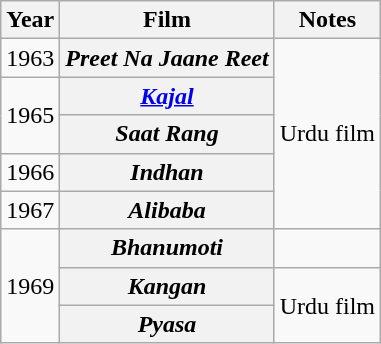<table class="wikitable sortable">
<tr>
<th>Year</th>
<th>Film</th>
<th>Notes</th>
</tr>
<tr>
<td rowspan=1>1963</td>
<th><em>Preet Na Jaane Reet</em></th>
<td rowspan=5>Urdu film</td>
</tr>
<tr>
<td rowspan=2>1965</td>
<th><em><a href='#'>Kajal</a></em></th>
</tr>
<tr>
<th><em>Saat Rang</em></th>
</tr>
<tr>
<td>1966</td>
<th><em>Indhan</em></th>
</tr>
<tr>
<td>1967</td>
<th><em>Alibaba</em></th>
</tr>
<tr>
<td rowspan=3>1969</td>
<th><em>Bhanumoti</em></th>
<td></td>
</tr>
<tr>
<th><em>Kangan</em></th>
<td rowspan=2>Urdu film</td>
</tr>
<tr>
<th><em>Pyasa</em></th>
</tr>
</table>
